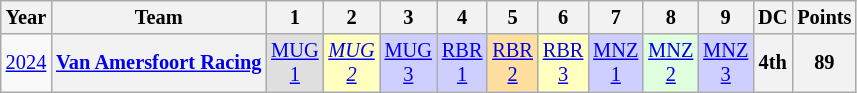<table class="wikitable" style="text-align:center; font-size:85%">
<tr>
<th>Year</th>
<th>Team</th>
<th>1</th>
<th>2</th>
<th>3</th>
<th>4</th>
<th>5</th>
<th>6</th>
<th>7</th>
<th>8</th>
<th>9</th>
<th>DC</th>
<th>Points</th>
</tr>
<tr>
<td><a href='#'>2024</a></td>
<th nowrap><a href='#'>Van Amersfoort Racing</a></th>
<td style="background:#DFDFDF;"><a href='#'>MUG<br>1</a><br></td>
<td style="background:#FFFFBF;"><em><a href='#'>MUG<br>2</a></em><br></td>
<td style="background:#CFCFFF;"><a href='#'>MUG<br>3</a><br></td>
<td style="background:#CFCFFF;"><a href='#'>RBR<br>1</a><br></td>
<td style="background:#FFDF9F;"><a href='#'>RBR<br>2</a><br></td>
<td style="background:#FFFFBF;"><a href='#'>RBR<br>3</a><br></td>
<td style="background:#CFCFFF;"><a href='#'>MNZ<br>1</a><br></td>
<td style="background:#DFFFDF;"><a href='#'>MNZ<br>2</a><br></td>
<td style="background:#CFCFFF;"><a href='#'>MNZ<br>3</a><br></td>
<th>4th</th>
<th>89</th>
</tr>
</table>
